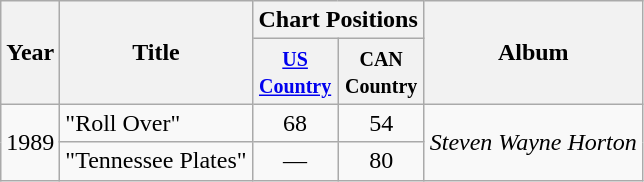<table class="wikitable">
<tr>
<th rowspan="2">Year</th>
<th rowspan="2">Title</th>
<th colspan="2">Chart Positions</th>
<th rowspan="2">Album</th>
</tr>
<tr>
<th width="50"><small><a href='#'>US Country</a></small></th>
<th width="50"><small>CAN Country</small></th>
</tr>
<tr>
<td rowspan="2">1989</td>
<td>"Roll Over"</td>
<td align="center">68</td>
<td align="center">54</td>
<td rowspan="2"><em>Steven Wayne Horton</em></td>
</tr>
<tr>
<td>"Tennessee Plates"</td>
<td align="center">—</td>
<td align="center">80</td>
</tr>
</table>
